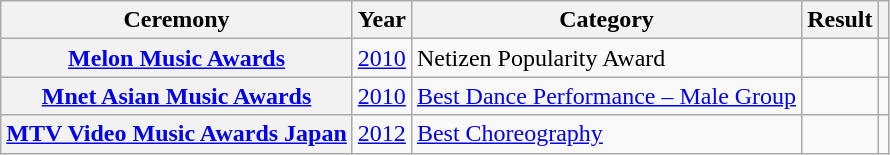<table class="wikitable sortable plainrowheaders">
<tr>
<th scope="col">Ceremony</th>
<th scope="col">Year</th>
<th scope="col">Category</th>
<th scope="col">Result</th>
<th scope="col" class="unsortable"></th>
</tr>
<tr>
<th scope="row"><a href='#'>Melon Music Awards</a></th>
<td style="text-align:center"><a href='#'>2010</a></td>
<td>Netizen Popularity Award</td>
<td></td>
<td style="text-align:center"></td>
</tr>
<tr>
<th scope="row"><a href='#'>Mnet Asian Music Awards</a></th>
<td style="text-align:center"><a href='#'>2010</a></td>
<td><a href='#'>Best Dance Performance – Male Group</a></td>
<td></td>
<td style="text-align:center"></td>
</tr>
<tr>
<th scope="row"><a href='#'>MTV Video Music Awards Japan</a></th>
<td style="text-align:center"><a href='#'>2012</a></td>
<td><a href='#'>Best Choreography</a></td>
<td></td>
<td style="text-align:center"></td>
</tr>
</table>
